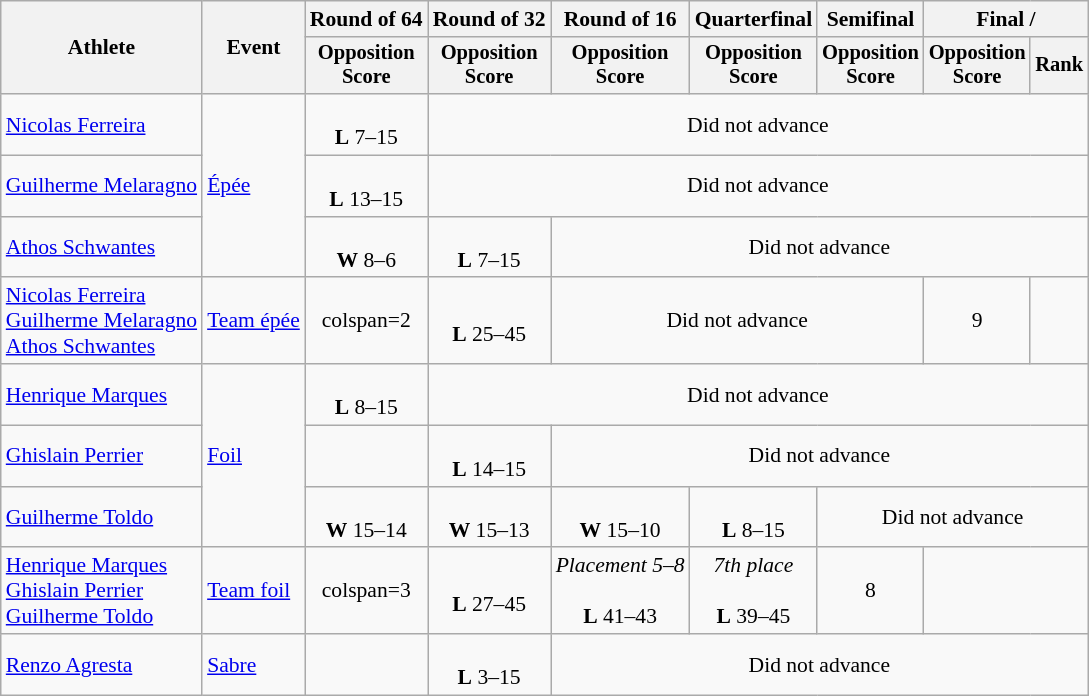<table class="wikitable" style="font-size:90%">
<tr>
<th rowspan=2>Athlete</th>
<th rowspan=2>Event</th>
<th>Round of 64</th>
<th>Round of 32</th>
<th>Round of 16</th>
<th>Quarterfinal</th>
<th>Semifinal</th>
<th colspan=2>Final / </th>
</tr>
<tr style="font-size:95%">
<th>Opposition<br>Score</th>
<th>Opposition<br>Score</th>
<th>Opposition<br>Score</th>
<th>Opposition<br>Score</th>
<th>Opposition<br>Score</th>
<th>Opposition<br>Score</th>
<th>Rank</th>
</tr>
<tr align=center>
<td align=left><a href='#'>Nicolas Ferreira</a></td>
<td align=left rowspan=3><a href='#'>Épée</a></td>
<td><br><strong>L</strong> 7–15</td>
<td colspan=6>Did not advance</td>
</tr>
<tr align=center>
<td align=left><a href='#'>Guilherme Melaragno</a></td>
<td><br><strong>L</strong> 13–15</td>
<td colspan=6>Did not advance</td>
</tr>
<tr align=center>
<td align=left><a href='#'>Athos Schwantes</a></td>
<td><br><strong>W</strong> 8–6</td>
<td><br><strong>L</strong> 7–15</td>
<td colspan=5>Did not advance</td>
</tr>
<tr align=center>
<td align=left><a href='#'>Nicolas Ferreira</a><br><a href='#'>Guilherme Melaragno</a><br><a href='#'>Athos Schwantes</a></td>
<td align=left><a href='#'>Team épée</a></td>
<td>colspan=2 </td>
<td><br><strong>L</strong> 25–45</td>
<td colspan=3>Did not advance</td>
<td>9</td>
</tr>
<tr align=center>
<td align=left><a href='#'>Henrique Marques</a></td>
<td align=left rowspan=3><a href='#'>Foil</a></td>
<td><br><strong>L</strong> 8–15</td>
<td colspan=6>Did not advance</td>
</tr>
<tr align=center>
<td align=left><a href='#'>Ghislain Perrier</a></td>
<td></td>
<td><br><strong>L</strong> 14–15</td>
<td colspan=5>Did not advance</td>
</tr>
<tr align=center>
<td align=left><a href='#'>Guilherme Toldo</a></td>
<td><br><strong>W</strong> 15–14</td>
<td><br><strong>W</strong> 15–13</td>
<td><br><strong>W</strong> 15–10</td>
<td><br><strong>L</strong> 8–15</td>
<td colspan=3>Did not advance</td>
</tr>
<tr align=center>
<td align=left><a href='#'>Henrique Marques</a><br><a href='#'>Ghislain Perrier</a><br><a href='#'>Guilherme Toldo</a></td>
<td align=left><a href='#'>Team foil</a></td>
<td>colspan=3 </td>
<td><br><strong>L</strong> 27–45</td>
<td><em>Placement 5–8</em><br><br><strong>L</strong> 41–43</td>
<td><em>7th place</em><br><br><strong>L</strong> 39–45</td>
<td>8</td>
</tr>
<tr align=center>
<td align=left><a href='#'>Renzo Agresta</a></td>
<td align=left><a href='#'>Sabre</a></td>
<td></td>
<td><br><strong>L</strong> 3–15</td>
<td colspan=5>Did not advance</td>
</tr>
</table>
